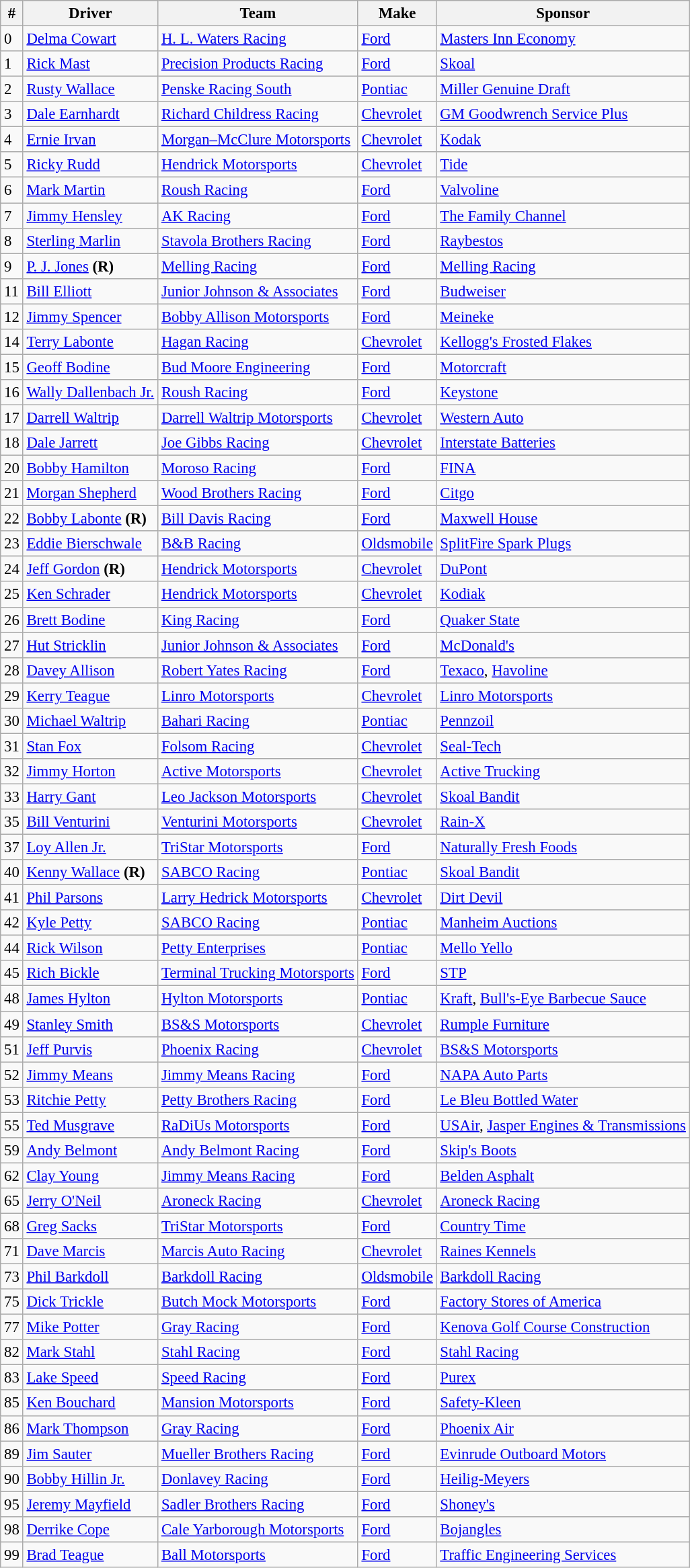<table class="wikitable" style="font-size:95%">
<tr>
<th>#</th>
<th>Driver</th>
<th>Team</th>
<th>Make</th>
<th>Sponsor</th>
</tr>
<tr>
<td>0</td>
<td><a href='#'>Delma Cowart</a></td>
<td><a href='#'>H. L. Waters Racing</a></td>
<td><a href='#'>Ford</a></td>
<td><a href='#'>Masters Inn Economy</a></td>
</tr>
<tr>
<td>1</td>
<td><a href='#'>Rick Mast</a></td>
<td><a href='#'>Precision Products Racing</a></td>
<td><a href='#'>Ford</a></td>
<td><a href='#'>Skoal</a></td>
</tr>
<tr>
<td>2</td>
<td><a href='#'>Rusty Wallace</a></td>
<td><a href='#'>Penske Racing South</a></td>
<td><a href='#'>Pontiac</a></td>
<td><a href='#'>Miller Genuine Draft</a></td>
</tr>
<tr>
<td>3</td>
<td><a href='#'>Dale Earnhardt</a></td>
<td><a href='#'>Richard Childress Racing</a></td>
<td><a href='#'>Chevrolet</a></td>
<td><a href='#'>GM Goodwrench Service Plus</a></td>
</tr>
<tr>
<td>4</td>
<td><a href='#'>Ernie Irvan</a></td>
<td><a href='#'>Morgan–McClure Motorsports</a></td>
<td><a href='#'>Chevrolet</a></td>
<td><a href='#'>Kodak</a></td>
</tr>
<tr>
<td>5</td>
<td><a href='#'>Ricky Rudd</a></td>
<td><a href='#'>Hendrick Motorsports</a></td>
<td><a href='#'>Chevrolet</a></td>
<td><a href='#'>Tide</a></td>
</tr>
<tr>
<td>6</td>
<td><a href='#'>Mark Martin</a></td>
<td><a href='#'>Roush Racing</a></td>
<td><a href='#'>Ford</a></td>
<td><a href='#'>Valvoline</a></td>
</tr>
<tr>
<td>7</td>
<td><a href='#'>Jimmy Hensley</a></td>
<td><a href='#'>AK Racing</a></td>
<td><a href='#'>Ford</a></td>
<td><a href='#'>The Family Channel</a></td>
</tr>
<tr>
<td>8</td>
<td><a href='#'>Sterling Marlin</a></td>
<td><a href='#'>Stavola Brothers Racing</a></td>
<td><a href='#'>Ford</a></td>
<td><a href='#'>Raybestos</a></td>
</tr>
<tr>
<td>9</td>
<td><a href='#'>P. J. Jones</a> <strong>(R)</strong></td>
<td><a href='#'>Melling Racing</a></td>
<td><a href='#'>Ford</a></td>
<td><a href='#'>Melling Racing</a></td>
</tr>
<tr>
<td>11</td>
<td><a href='#'>Bill Elliott</a></td>
<td><a href='#'>Junior Johnson & Associates</a></td>
<td><a href='#'>Ford</a></td>
<td><a href='#'>Budweiser</a></td>
</tr>
<tr>
<td>12</td>
<td><a href='#'>Jimmy Spencer</a></td>
<td><a href='#'>Bobby Allison Motorsports</a></td>
<td><a href='#'>Ford</a></td>
<td><a href='#'>Meineke</a></td>
</tr>
<tr>
<td>14</td>
<td><a href='#'>Terry Labonte</a></td>
<td><a href='#'>Hagan Racing</a></td>
<td><a href='#'>Chevrolet</a></td>
<td><a href='#'>Kellogg's Frosted Flakes</a></td>
</tr>
<tr>
<td>15</td>
<td><a href='#'>Geoff Bodine</a></td>
<td><a href='#'>Bud Moore Engineering</a></td>
<td><a href='#'>Ford</a></td>
<td><a href='#'>Motorcraft</a></td>
</tr>
<tr>
<td>16</td>
<td><a href='#'>Wally Dallenbach Jr.</a></td>
<td><a href='#'>Roush Racing</a></td>
<td><a href='#'>Ford</a></td>
<td><a href='#'>Keystone</a></td>
</tr>
<tr>
<td>17</td>
<td><a href='#'>Darrell Waltrip</a></td>
<td><a href='#'>Darrell Waltrip Motorsports</a></td>
<td><a href='#'>Chevrolet</a></td>
<td><a href='#'>Western Auto</a></td>
</tr>
<tr>
<td>18</td>
<td><a href='#'>Dale Jarrett</a></td>
<td><a href='#'>Joe Gibbs Racing</a></td>
<td><a href='#'>Chevrolet</a></td>
<td><a href='#'>Interstate Batteries</a></td>
</tr>
<tr>
<td>20</td>
<td><a href='#'>Bobby Hamilton</a></td>
<td><a href='#'>Moroso Racing</a></td>
<td><a href='#'>Ford</a></td>
<td><a href='#'>FINA</a></td>
</tr>
<tr>
<td>21</td>
<td><a href='#'>Morgan Shepherd</a></td>
<td><a href='#'>Wood Brothers Racing</a></td>
<td><a href='#'>Ford</a></td>
<td><a href='#'>Citgo</a></td>
</tr>
<tr>
<td>22</td>
<td><a href='#'>Bobby Labonte</a> <strong>(R)</strong></td>
<td><a href='#'>Bill Davis Racing</a></td>
<td><a href='#'>Ford</a></td>
<td><a href='#'>Maxwell House</a></td>
</tr>
<tr>
<td>23</td>
<td><a href='#'>Eddie Bierschwale</a></td>
<td><a href='#'>B&B Racing</a></td>
<td><a href='#'>Oldsmobile</a></td>
<td><a href='#'>SplitFire Spark Plugs</a></td>
</tr>
<tr>
<td>24</td>
<td><a href='#'>Jeff Gordon</a> <strong>(R)</strong></td>
<td><a href='#'>Hendrick Motorsports</a></td>
<td><a href='#'>Chevrolet</a></td>
<td><a href='#'>DuPont</a></td>
</tr>
<tr>
<td>25</td>
<td><a href='#'>Ken Schrader</a></td>
<td><a href='#'>Hendrick Motorsports</a></td>
<td><a href='#'>Chevrolet</a></td>
<td><a href='#'>Kodiak</a></td>
</tr>
<tr>
<td>26</td>
<td><a href='#'>Brett Bodine</a></td>
<td><a href='#'>King Racing</a></td>
<td><a href='#'>Ford</a></td>
<td><a href='#'>Quaker State</a></td>
</tr>
<tr>
<td>27</td>
<td><a href='#'>Hut Stricklin</a></td>
<td><a href='#'>Junior Johnson & Associates</a></td>
<td><a href='#'>Ford</a></td>
<td><a href='#'>McDonald's</a></td>
</tr>
<tr>
<td>28</td>
<td><a href='#'>Davey Allison</a></td>
<td><a href='#'>Robert Yates Racing</a></td>
<td><a href='#'>Ford</a></td>
<td><a href='#'>Texaco</a>, <a href='#'>Havoline</a></td>
</tr>
<tr>
<td>29</td>
<td><a href='#'>Kerry Teague</a></td>
<td><a href='#'>Linro Motorsports</a></td>
<td><a href='#'>Chevrolet</a></td>
<td><a href='#'>Linro Motorsports</a></td>
</tr>
<tr>
<td>30</td>
<td><a href='#'>Michael Waltrip</a></td>
<td><a href='#'>Bahari Racing</a></td>
<td><a href='#'>Pontiac</a></td>
<td><a href='#'>Pennzoil</a></td>
</tr>
<tr>
<td>31</td>
<td><a href='#'>Stan Fox</a></td>
<td><a href='#'>Folsom Racing</a></td>
<td><a href='#'>Chevrolet</a></td>
<td><a href='#'>Seal-Tech</a></td>
</tr>
<tr>
<td>32</td>
<td><a href='#'>Jimmy Horton</a></td>
<td><a href='#'>Active Motorsports</a></td>
<td><a href='#'>Chevrolet</a></td>
<td><a href='#'>Active Trucking</a></td>
</tr>
<tr>
<td>33</td>
<td><a href='#'>Harry Gant</a></td>
<td><a href='#'>Leo Jackson Motorsports</a></td>
<td><a href='#'>Chevrolet</a></td>
<td><a href='#'>Skoal Bandit</a></td>
</tr>
<tr>
<td>35</td>
<td><a href='#'>Bill Venturini</a></td>
<td><a href='#'>Venturini Motorsports</a></td>
<td><a href='#'>Chevrolet</a></td>
<td><a href='#'>Rain-X</a></td>
</tr>
<tr>
<td>37</td>
<td><a href='#'>Loy Allen Jr.</a></td>
<td><a href='#'>TriStar Motorsports</a></td>
<td><a href='#'>Ford</a></td>
<td><a href='#'>Naturally Fresh Foods</a></td>
</tr>
<tr>
<td>40</td>
<td><a href='#'>Kenny Wallace</a> <strong>(R)</strong></td>
<td><a href='#'>SABCO Racing</a></td>
<td><a href='#'>Pontiac</a></td>
<td><a href='#'>Skoal Bandit</a></td>
</tr>
<tr>
<td>41</td>
<td><a href='#'>Phil Parsons</a></td>
<td><a href='#'>Larry Hedrick Motorsports</a></td>
<td><a href='#'>Chevrolet</a></td>
<td><a href='#'>Dirt Devil</a></td>
</tr>
<tr>
<td>42</td>
<td><a href='#'>Kyle Petty</a></td>
<td><a href='#'>SABCO Racing</a></td>
<td><a href='#'>Pontiac</a></td>
<td><a href='#'>Manheim Auctions</a></td>
</tr>
<tr>
<td>44</td>
<td><a href='#'>Rick Wilson</a></td>
<td><a href='#'>Petty Enterprises</a></td>
<td><a href='#'>Pontiac</a></td>
<td><a href='#'>Mello Yello</a></td>
</tr>
<tr>
<td>45</td>
<td><a href='#'>Rich Bickle</a></td>
<td><a href='#'>Terminal Trucking Motorsports</a></td>
<td><a href='#'>Ford</a></td>
<td><a href='#'>STP</a></td>
</tr>
<tr>
<td>48</td>
<td><a href='#'>James Hylton</a></td>
<td><a href='#'>Hylton Motorsports</a></td>
<td><a href='#'>Pontiac</a></td>
<td><a href='#'>Kraft</a>, <a href='#'>Bull's-Eye Barbecue Sauce</a></td>
</tr>
<tr>
<td>49</td>
<td><a href='#'>Stanley Smith</a></td>
<td><a href='#'>BS&S Motorsports</a></td>
<td><a href='#'>Chevrolet</a></td>
<td><a href='#'>Rumple Furniture</a></td>
</tr>
<tr>
<td>51</td>
<td><a href='#'>Jeff Purvis</a></td>
<td><a href='#'>Phoenix Racing</a></td>
<td><a href='#'>Chevrolet</a></td>
<td><a href='#'>BS&S Motorsports</a></td>
</tr>
<tr>
<td>52</td>
<td><a href='#'>Jimmy Means</a></td>
<td><a href='#'>Jimmy Means Racing</a></td>
<td><a href='#'>Ford</a></td>
<td><a href='#'>NAPA Auto Parts</a></td>
</tr>
<tr>
<td>53</td>
<td><a href='#'>Ritchie Petty</a></td>
<td><a href='#'>Petty Brothers Racing</a></td>
<td><a href='#'>Ford</a></td>
<td><a href='#'>Le Bleu Bottled Water</a></td>
</tr>
<tr>
<td>55</td>
<td><a href='#'>Ted Musgrave</a></td>
<td><a href='#'>RaDiUs Motorsports</a></td>
<td><a href='#'>Ford</a></td>
<td><a href='#'>USAir</a>, <a href='#'>Jasper Engines & Transmissions</a></td>
</tr>
<tr>
<td>59</td>
<td><a href='#'>Andy Belmont</a></td>
<td><a href='#'>Andy Belmont Racing</a></td>
<td><a href='#'>Ford</a></td>
<td><a href='#'>Skip's Boots</a></td>
</tr>
<tr>
<td>62</td>
<td><a href='#'>Clay Young</a></td>
<td><a href='#'>Jimmy Means Racing</a></td>
<td><a href='#'>Ford</a></td>
<td><a href='#'>Belden Asphalt</a></td>
</tr>
<tr>
<td>65</td>
<td><a href='#'>Jerry O'Neil</a></td>
<td><a href='#'>Aroneck Racing</a></td>
<td><a href='#'>Chevrolet</a></td>
<td><a href='#'>Aroneck Racing</a></td>
</tr>
<tr>
<td>68</td>
<td><a href='#'>Greg Sacks</a></td>
<td><a href='#'>TriStar Motorsports</a></td>
<td><a href='#'>Ford</a></td>
<td><a href='#'>Country Time</a></td>
</tr>
<tr>
<td>71</td>
<td><a href='#'>Dave Marcis</a></td>
<td><a href='#'>Marcis Auto Racing</a></td>
<td><a href='#'>Chevrolet</a></td>
<td><a href='#'>Raines Kennels</a></td>
</tr>
<tr>
<td>73</td>
<td><a href='#'>Phil Barkdoll</a></td>
<td><a href='#'>Barkdoll Racing</a></td>
<td><a href='#'>Oldsmobile</a></td>
<td><a href='#'>Barkdoll Racing</a></td>
</tr>
<tr>
<td>75</td>
<td><a href='#'>Dick Trickle</a></td>
<td><a href='#'>Butch Mock Motorsports</a></td>
<td><a href='#'>Ford</a></td>
<td><a href='#'>Factory Stores of America</a></td>
</tr>
<tr>
<td>77</td>
<td><a href='#'>Mike Potter</a></td>
<td><a href='#'>Gray Racing</a></td>
<td><a href='#'>Ford</a></td>
<td><a href='#'>Kenova Golf Course Construction</a></td>
</tr>
<tr>
<td>82</td>
<td><a href='#'>Mark Stahl</a></td>
<td><a href='#'>Stahl Racing</a></td>
<td><a href='#'>Ford</a></td>
<td><a href='#'>Stahl Racing</a></td>
</tr>
<tr>
<td>83</td>
<td><a href='#'>Lake Speed</a></td>
<td><a href='#'>Speed Racing</a></td>
<td><a href='#'>Ford</a></td>
<td><a href='#'>Purex</a></td>
</tr>
<tr>
<td>85</td>
<td><a href='#'>Ken Bouchard</a></td>
<td><a href='#'>Mansion Motorsports</a></td>
<td><a href='#'>Ford</a></td>
<td><a href='#'>Safety-Kleen</a></td>
</tr>
<tr>
<td>86</td>
<td><a href='#'>Mark Thompson</a></td>
<td><a href='#'>Gray Racing</a></td>
<td><a href='#'>Ford</a></td>
<td><a href='#'>Phoenix Air</a></td>
</tr>
<tr>
<td>89</td>
<td><a href='#'>Jim Sauter</a></td>
<td><a href='#'>Mueller Brothers Racing</a></td>
<td><a href='#'>Ford</a></td>
<td><a href='#'>Evinrude Outboard Motors</a></td>
</tr>
<tr>
<td>90</td>
<td><a href='#'>Bobby Hillin Jr.</a></td>
<td><a href='#'>Donlavey Racing</a></td>
<td><a href='#'>Ford</a></td>
<td><a href='#'>Heilig-Meyers</a></td>
</tr>
<tr>
<td>95</td>
<td><a href='#'>Jeremy Mayfield</a></td>
<td><a href='#'>Sadler Brothers Racing</a></td>
<td><a href='#'>Ford</a></td>
<td><a href='#'>Shoney's</a></td>
</tr>
<tr>
<td>98</td>
<td><a href='#'>Derrike Cope</a></td>
<td><a href='#'>Cale Yarborough Motorsports</a></td>
<td><a href='#'>Ford</a></td>
<td><a href='#'>Bojangles</a></td>
</tr>
<tr>
<td>99</td>
<td><a href='#'>Brad Teague</a></td>
<td><a href='#'>Ball Motorsports</a></td>
<td><a href='#'>Ford</a></td>
<td><a href='#'>Traffic Engineering Services</a></td>
</tr>
</table>
